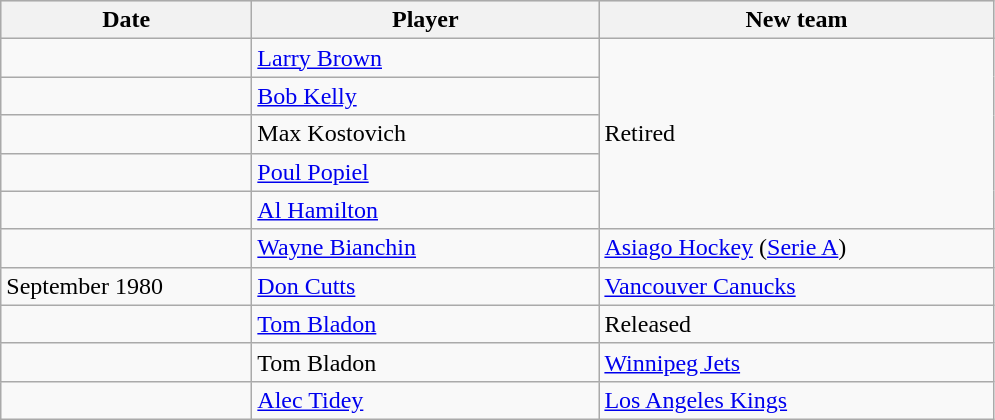<table class="wikitable">
<tr style="background:#ddd; text-align:center;">
<th style="width: 10em;">Date</th>
<th style="width: 14em;">Player</th>
<th style="width: 16em;">New team</th>
</tr>
<tr>
<td></td>
<td><a href='#'>Larry Brown</a></td>
<td rowspan=5>Retired</td>
</tr>
<tr>
<td></td>
<td><a href='#'>Bob Kelly</a></td>
</tr>
<tr>
<td></td>
<td>Max Kostovich</td>
</tr>
<tr>
<td></td>
<td><a href='#'>Poul Popiel</a></td>
</tr>
<tr>
<td></td>
<td><a href='#'>Al Hamilton</a></td>
</tr>
<tr>
<td></td>
<td><a href='#'>Wayne Bianchin</a></td>
<td><a href='#'>Asiago Hockey</a> (<a href='#'>Serie A</a>)</td>
</tr>
<tr>
<td>September 1980</td>
<td><a href='#'>Don Cutts</a></td>
<td><a href='#'>Vancouver Canucks</a></td>
</tr>
<tr>
<td></td>
<td><a href='#'>Tom Bladon</a></td>
<td>Released</td>
</tr>
<tr>
<td></td>
<td>Tom Bladon</td>
<td><a href='#'>Winnipeg Jets</a></td>
</tr>
<tr>
<td></td>
<td><a href='#'>Alec Tidey</a></td>
<td><a href='#'>Los Angeles Kings</a></td>
</tr>
</table>
